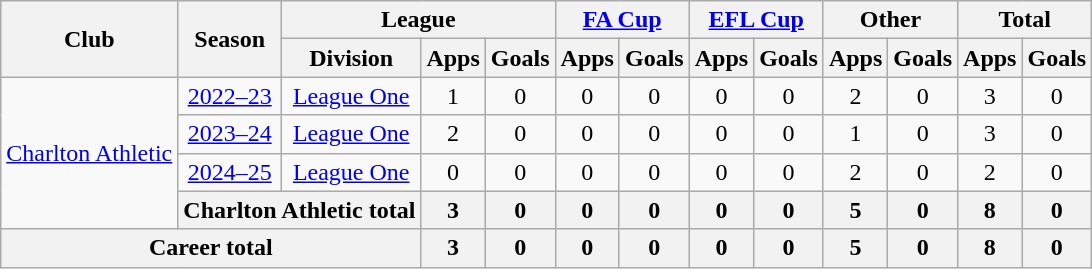<table class="wikitable" style="text-align: center;">
<tr>
<th rowspan="2">Club</th>
<th rowspan="2">Season</th>
<th colspan="3">League</th>
<th colspan="2"><a href='#'>FA Cup</a></th>
<th colspan="2"><a href='#'>EFL Cup</a></th>
<th colspan="2">Other</th>
<th colspan="2">Total</th>
</tr>
<tr>
<th>Division</th>
<th>Apps</th>
<th>Goals</th>
<th>Apps</th>
<th>Goals</th>
<th>Apps</th>
<th>Goals</th>
<th>Apps</th>
<th>Goals</th>
<th>Apps</th>
<th>Goals</th>
</tr>
<tr>
<td rowspan="4"><a href='#'>Charlton Athletic</a></td>
<td><a href='#'>2022–23</a></td>
<td><a href='#'>League One</a></td>
<td>1</td>
<td>0</td>
<td>0</td>
<td>0</td>
<td>0</td>
<td>0</td>
<td>2</td>
<td>0</td>
<td>3</td>
<td>0</td>
</tr>
<tr>
<td><a href='#'>2023–24</a></td>
<td><a href='#'>League One</a></td>
<td>2</td>
<td>0</td>
<td>0</td>
<td>0</td>
<td>0</td>
<td>0</td>
<td>1</td>
<td>0</td>
<td>3</td>
<td>0</td>
</tr>
<tr>
<td><a href='#'>2024–25</a></td>
<td><a href='#'>League One</a></td>
<td>0</td>
<td>0</td>
<td>0</td>
<td>0</td>
<td>0</td>
<td>0</td>
<td>2</td>
<td>0</td>
<td>2</td>
<td>0</td>
</tr>
<tr>
<th colspan="2">Charlton Athletic total</th>
<th>3</th>
<th>0</th>
<th>0</th>
<th>0</th>
<th>0</th>
<th>0</th>
<th>5</th>
<th>0</th>
<th>8</th>
<th>0</th>
</tr>
<tr>
<th colspan="3">Career total</th>
<th>3</th>
<th>0</th>
<th>0</th>
<th>0</th>
<th>0</th>
<th>0</th>
<th>5</th>
<th>0</th>
<th>8</th>
<th>0</th>
</tr>
</table>
